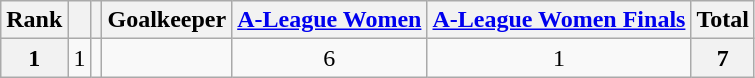<table class="wikitable" style="text-align:center">
<tr>
<th>Rank</th>
<th></th>
<th></th>
<th>Goalkeeper</th>
<th><a href='#'>A-League Women</a></th>
<th><a href='#'>A-League Women Finals</a></th>
<th>Total</th>
</tr>
<tr>
<th>1</th>
<td>1</td>
<td></td>
<td align="left"></td>
<td>6</td>
<td>1</td>
<th>7</th>
</tr>
</table>
